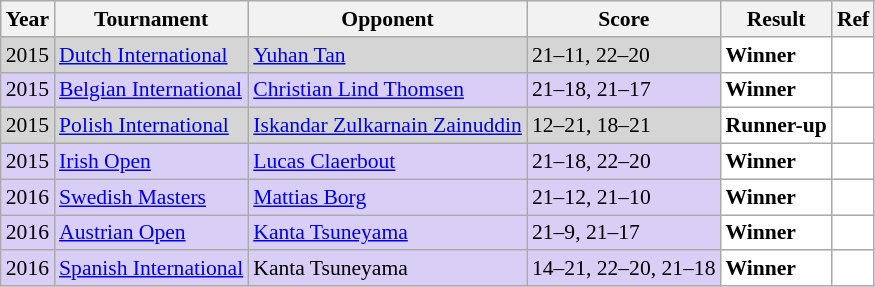<table class="sortable wikitable" style="font-size: 90%;">
<tr>
<th>Year</th>
<th>Tournament</th>
<th>Opponent</th>
<th>Score</th>
<th>Result</th>
<th>Ref</th>
</tr>
<tr style="background:#D5D5D5">
<td align="center">2015</td>
<td align="left"><a href='#'>Dutch International</a></td>
<td align="left"> <a href='#'>Yuhan Tan</a></td>
<td align="left">21–11, 22–20</td>
<td style="text-align:left; background:white"> <strong>Winner</strong></td>
<td style="text-align:center; background:white"></td>
</tr>
<tr style="background:#D8CEF6">
<td align="center">2015</td>
<td align="left"><a href='#'>Belgian International</a></td>
<td align="left"> <a href='#'>Christian Lind Thomsen</a></td>
<td align="left">21–18, 21–17</td>
<td style="text-align:left; background:white"> <strong>Winner</strong></td>
<td style="text-align:center; background:white"></td>
</tr>
<tr style="background:#D5D5D5">
<td align="center">2015</td>
<td align="left"><a href='#'>Polish International</a></td>
<td align="left"> <a href='#'>Iskandar Zulkarnain Zainuddin</a></td>
<td align="left">12–21, 18–21</td>
<td style="text-align:left; background:white"> <strong>Runner-up</strong></td>
<td style="text-align:center; background:white"></td>
</tr>
<tr style="background:#D8CEF6">
<td align="center">2015</td>
<td align="left"><a href='#'>Irish Open</a></td>
<td align="left"> <a href='#'>Lucas Claerbout</a></td>
<td align="left">21–18, 22–20</td>
<td style="text-align:left; background:white"> <strong>Winner</strong></td>
<td style="text-align:center; background:white"></td>
</tr>
<tr style="background:#D8CEF6">
<td align="center">2016</td>
<td align="left"><a href='#'>Swedish Masters</a></td>
<td align="left"> <a href='#'>Mattias Borg</a></td>
<td align="left">21–12, 21–10</td>
<td style="text-align:left; background:white"> <strong>Winner</strong></td>
<td style="text-align:center; background:white"></td>
</tr>
<tr style="background:#D8CEF6">
<td align="center">2016</td>
<td align="left"><a href='#'>Austrian Open</a></td>
<td align="left"> <a href='#'>Kanta Tsuneyama</a></td>
<td align="left">21–9, 21–17</td>
<td style="text-align:left; background:white"> <strong>Winner</strong></td>
<td style="text-align:center; background:white"></td>
</tr>
<tr style="background:#D8CEF6">
<td align="center">2016</td>
<td align="left"><a href='#'>Spanish International</a></td>
<td align="left"> Kanta Tsuneyama</td>
<td align="left">14–21, 22–20, 21–18</td>
<td style="text-align:left; background:white"> <strong>Winner</strong></td>
<td style="text-align:center; background:white"></td>
</tr>
</table>
